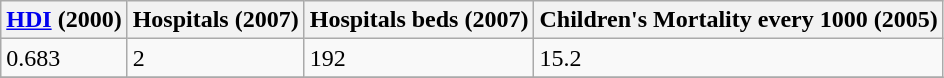<table class="wikitable" border="1">
<tr>
<th><a href='#'>HDI</a> (2000)</th>
<th>Hospitals (2007)</th>
<th>Hospitals beds (2007)</th>
<th>Children's Mortality every 1000 (2005)</th>
</tr>
<tr>
<td>0.683</td>
<td>2</td>
<td>192</td>
<td>15.2</td>
</tr>
<tr>
</tr>
</table>
